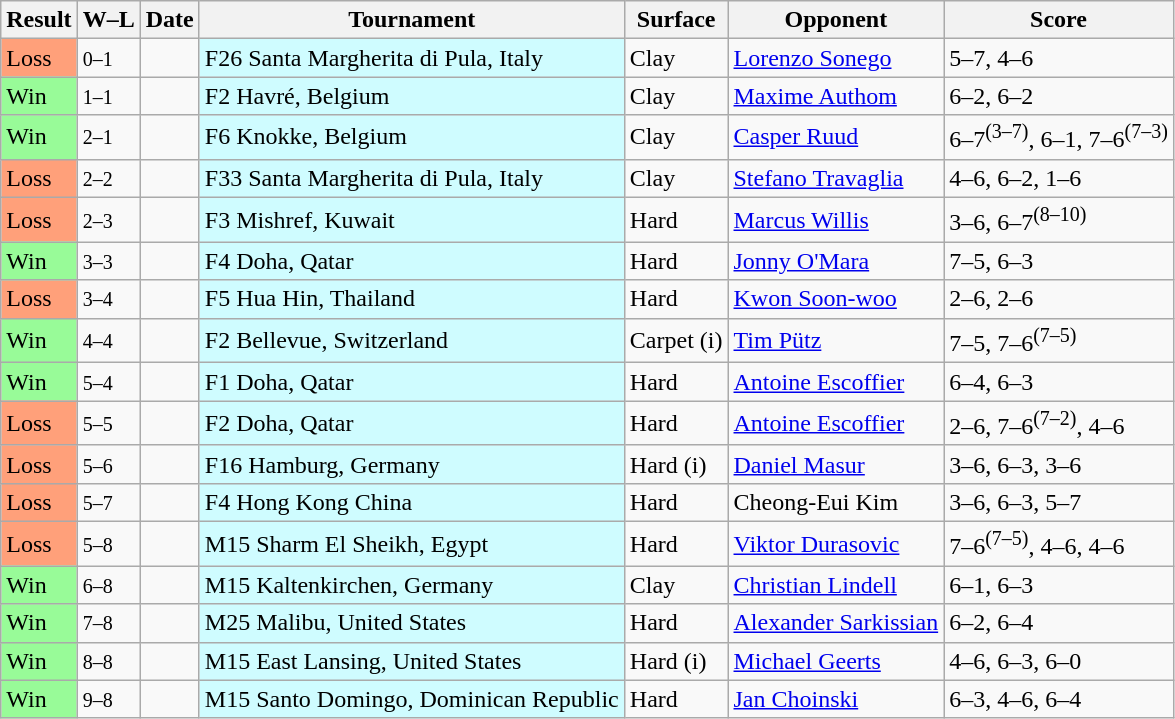<table class="sortable wikitable nowrap">
<tr>
<th>Result</th>
<th class="unsortable">W–L</th>
<th>Date</th>
<th>Tournament</th>
<th>Surface</th>
<th>Opponent</th>
<th class="unsortable">Score</th>
</tr>
<tr>
<td style="background:#ffa07a;">Loss</td>
<td><small>0–1</small></td>
<td></td>
<td bgcolor=cffcff>F26 Santa Margherita di Pula, Italy</td>
<td>Clay</td>
<td> <a href='#'>Lorenzo Sonego</a></td>
<td>5–7, 4–6</td>
</tr>
<tr>
<td style="background:#98fb98;">Win</td>
<td><small>1–1</small></td>
<td></td>
<td bgcolor=cffcff>F2 Havré, Belgium</td>
<td>Clay</td>
<td> <a href='#'>Maxime Authom</a></td>
<td>6–2, 6–2</td>
</tr>
<tr>
<td style="background:#98fb98;">Win</td>
<td><small>2–1</small></td>
<td></td>
<td bgcolor=cffcff>F6 Knokke, Belgium</td>
<td>Clay</td>
<td> <a href='#'>Casper Ruud</a></td>
<td>6–7<sup>(3–7)</sup>, 6–1, 7–6<sup>(7–3)</sup></td>
</tr>
<tr>
<td style="background:#ffa07a;">Loss</td>
<td><small>2–2</small></td>
<td></td>
<td bgcolor=cffcff>F33 Santa Margherita di Pula, Italy</td>
<td>Clay</td>
<td> <a href='#'>Stefano Travaglia</a></td>
<td>4–6, 6–2, 1–6</td>
</tr>
<tr>
<td style="background:#ffa07a;">Loss</td>
<td><small>2–3</small></td>
<td></td>
<td bgcolor=cffcff>F3 Mishref, Kuwait</td>
<td>Hard</td>
<td> <a href='#'>Marcus Willis</a></td>
<td>3–6, 6–7<sup>(8–10)</sup></td>
</tr>
<tr>
<td style="background:#98fb98;">Win</td>
<td><small>3–3</small></td>
<td></td>
<td bgcolor=cffcff>F4 Doha, Qatar</td>
<td>Hard</td>
<td> <a href='#'>Jonny O'Mara</a></td>
<td>7–5, 6–3</td>
</tr>
<tr>
<td style="background:#ffa07a;">Loss</td>
<td><small>3–4</small></td>
<td></td>
<td bgcolor=cffcff>F5 Hua Hin, Thailand</td>
<td>Hard</td>
<td> <a href='#'>Kwon Soon-woo</a></td>
<td>2–6, 2–6</td>
</tr>
<tr>
<td style="background:#98fb98;">Win</td>
<td><small>4–4</small></td>
<td></td>
<td bgcolor=cffcff>F2 Bellevue, Switzerland</td>
<td>Carpet (i)</td>
<td> <a href='#'>Tim Pütz</a></td>
<td>7–5, 7–6<sup>(7–5)</sup></td>
</tr>
<tr>
<td style="background:#98fb98;">Win</td>
<td><small>5–4</small></td>
<td></td>
<td bgcolor=cffcff>F1 Doha, Qatar</td>
<td>Hard</td>
<td> <a href='#'>Antoine Escoffier</a></td>
<td>6–4, 6–3</td>
</tr>
<tr>
<td style="background:#ffa07a;">Loss</td>
<td><small>5–5</small></td>
<td></td>
<td bgcolor=cffcff>F2 Doha, Qatar</td>
<td>Hard</td>
<td> <a href='#'>Antoine Escoffier</a></td>
<td>2–6, 7–6<sup>(7–2)</sup>, 4–6</td>
</tr>
<tr>
<td style="background:#ffa07a;">Loss</td>
<td><small>5–6</small></td>
<td></td>
<td bgcolor=cffcff>F16 Hamburg, Germany</td>
<td>Hard (i)</td>
<td> <a href='#'>Daniel Masur</a></td>
<td>3–6, 6–3, 3–6</td>
</tr>
<tr>
<td style="background:#ffa07a;">Loss</td>
<td><small>5–7</small></td>
<td></td>
<td bgcolor=cffcff>F4 Hong Kong China</td>
<td>Hard</td>
<td> Cheong-Eui Kim</td>
<td>3–6, 6–3, 5–7</td>
</tr>
<tr>
<td style="background:#ffa07a;">Loss</td>
<td><small>5–8</small></td>
<td></td>
<td bgcolor=cffcff>M15 Sharm El Sheikh, Egypt</td>
<td>Hard</td>
<td> <a href='#'>Viktor Durasovic</a></td>
<td>7–6<sup>(7–5)</sup>, 4–6, 4–6</td>
</tr>
<tr>
<td style="background:#98fb98;">Win</td>
<td><small>6–8</small></td>
<td></td>
<td bgcolor=cffcff>M15 Kaltenkirchen, Germany</td>
<td>Clay</td>
<td> <a href='#'>Christian Lindell</a></td>
<td>6–1, 6–3</td>
</tr>
<tr>
<td style="background:#98fb98;">Win</td>
<td><small>7–8</small></td>
<td></td>
<td bgcolor=cffcff>M25 Malibu, United States</td>
<td>Hard</td>
<td> <a href='#'>Alexander Sarkissian</a></td>
<td>6–2, 6–4</td>
</tr>
<tr>
<td style="background:#98fb98;">Win</td>
<td><small>8–8</small></td>
<td></td>
<td bgcolor=cffcff>M15 East Lansing, United States</td>
<td>Hard (i)</td>
<td> <a href='#'>Michael Geerts</a></td>
<td>4–6, 6–3, 6–0</td>
</tr>
<tr>
<td style="background:#98fb98;">Win</td>
<td><small>9–8</small></td>
<td></td>
<td bgcolor=cffcff>M15 Santo Domingo, Dominican Republic</td>
<td>Hard</td>
<td> <a href='#'>Jan Choinski</a></td>
<td>6–3, 4–6, 6–4</td>
</tr>
</table>
